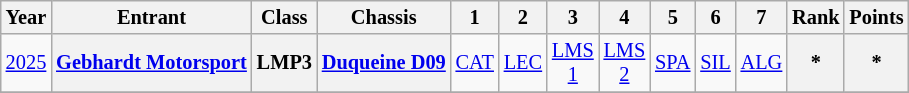<table class="wikitable" style="text-align:center; font-size:85%">
<tr>
<th>Year</th>
<th>Entrant</th>
<th>Class</th>
<th>Chassis</th>
<th>1</th>
<th>2</th>
<th>3</th>
<th>4</th>
<th>5</th>
<th>6</th>
<th>7</th>
<th>Rank</th>
<th>Points</th>
</tr>
<tr>
<td><a href='#'>2025</a></td>
<th nowrap><a href='#'>Gebhardt Motorsport</a></th>
<th>LMP3</th>
<th nowrap><a href='#'>Duqueine D09</a></th>
<td><a href='#'>CAT</a></td>
<td><a href='#'>LEC</a></td>
<td><a href='#'>LMS<br>1</a></td>
<td><a href='#'>LMS<br>2</a></td>
<td><a href='#'>SPA</a></td>
<td><a href='#'>SIL</a></td>
<td><a href='#'>ALG</a></td>
<th>*</th>
<th>*</th>
</tr>
<tr>
</tr>
</table>
